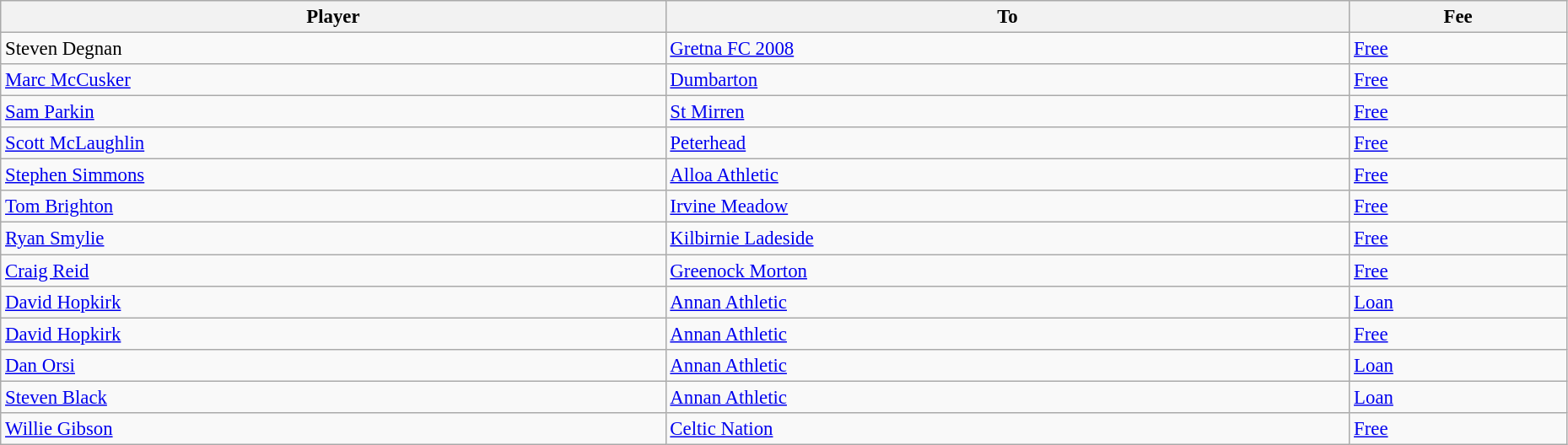<table class="wikitable" style="text-align:center; font-size:95%;width:98%; text-align:left">
<tr>
<th>Player</th>
<th>To</th>
<th>Fee</th>
</tr>
<tr>
<td> Steven Degnan</td>
<td> <a href='#'>Gretna FC 2008</a></td>
<td><a href='#'>Free</a></td>
</tr>
<tr>
<td> <a href='#'>Marc McCusker</a></td>
<td> <a href='#'>Dumbarton</a></td>
<td><a href='#'>Free</a></td>
</tr>
<tr>
<td> <a href='#'>Sam Parkin</a></td>
<td> <a href='#'>St Mirren</a></td>
<td><a href='#'>Free</a></td>
</tr>
<tr>
<td> <a href='#'>Scott McLaughlin</a></td>
<td> <a href='#'>Peterhead</a></td>
<td><a href='#'>Free</a></td>
</tr>
<tr>
<td> <a href='#'>Stephen Simmons</a></td>
<td> <a href='#'>Alloa Athletic</a></td>
<td><a href='#'>Free</a></td>
</tr>
<tr>
<td> <a href='#'>Tom Brighton</a></td>
<td> <a href='#'>Irvine Meadow</a></td>
<td><a href='#'>Free</a></td>
</tr>
<tr>
<td> <a href='#'>Ryan Smylie</a></td>
<td> <a href='#'>Kilbirnie Ladeside</a></td>
<td><a href='#'>Free</a></td>
</tr>
<tr>
<td> <a href='#'>Craig Reid</a></td>
<td> <a href='#'>Greenock Morton</a></td>
<td><a href='#'>Free</a></td>
</tr>
<tr>
<td> <a href='#'>David Hopkirk</a></td>
<td> <a href='#'>Annan Athletic</a></td>
<td><a href='#'>Loan</a></td>
</tr>
<tr>
<td> <a href='#'>David Hopkirk</a></td>
<td> <a href='#'>Annan Athletic</a></td>
<td><a href='#'>Free</a></td>
</tr>
<tr>
<td> <a href='#'>Dan Orsi</a></td>
<td> <a href='#'>Annan Athletic</a></td>
<td><a href='#'>Loan</a></td>
</tr>
<tr>
<td> <a href='#'>Steven Black</a></td>
<td> <a href='#'>Annan Athletic</a></td>
<td><a href='#'>Loan</a></td>
</tr>
<tr>
<td> <a href='#'>Willie Gibson</a></td>
<td> <a href='#'>Celtic Nation</a></td>
<td><a href='#'>Free</a></td>
</tr>
</table>
